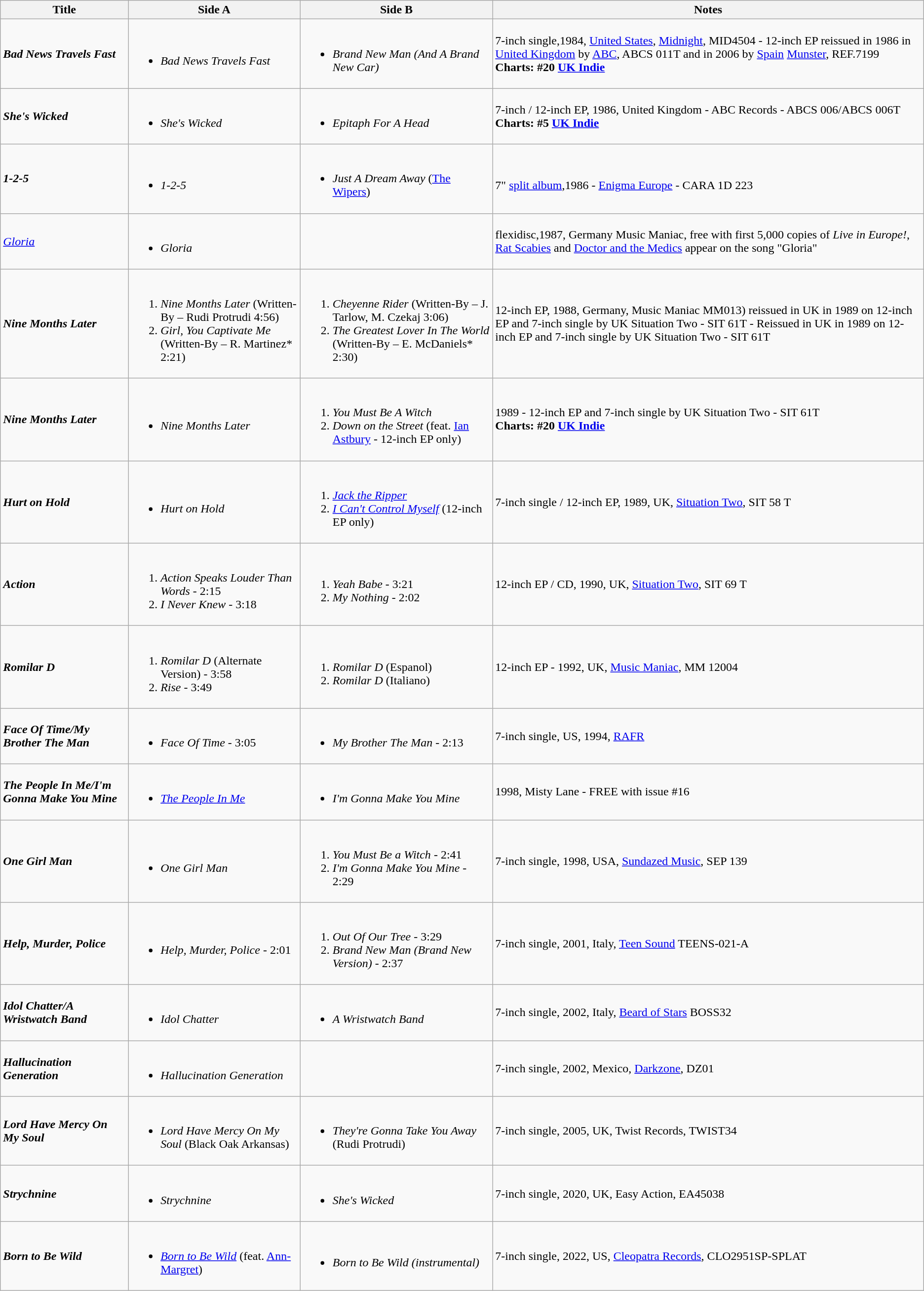<table class="wikitable">
<tr>
<th>Title</th>
<th>Side A</th>
<th>Side B</th>
<th>Notes</th>
</tr>
<tr>
<td><strong><em>Bad News Travels Fast</em></strong></td>
<td><br><ul><li><em>Bad News Travels Fast</em></li></ul></td>
<td><br><ul><li><em>Brand New Man (And A Brand New Car)</em></li></ul></td>
<td>7-inch single,1984, <a href='#'>United States</a>, <a href='#'>Midnight</a>, MID4504 - 12-inch EP reissued in 1986 in <a href='#'>United Kingdom</a> by <a href='#'>ABC</a>, ABCS 011T and in 2006 by <a href='#'>Spain</a> <a href='#'>Munster</a>, REF.7199<br><strong>Charts: #20 <a href='#'>UK Indie</a></strong></td>
</tr>
<tr>
<td><strong><em>She's Wicked</em></strong></td>
<td><br><ul><li><em>She's Wicked</em></li></ul></td>
<td><br><ul><li><em>Epitaph For A Head</em></li></ul></td>
<td>7-inch / 12-inch EP, 1986, United Kingdom - ABC Records - ABCS 006/ABCS 006T<br><strong>Charts: #5 <a href='#'>UK Indie</a></strong></td>
</tr>
<tr>
<td><strong><em>1-2-5</em></strong></td>
<td><br><ul><li><em>1-2-5</em></li></ul></td>
<td><br><ul><li><em>Just A Dream Away</em> (<a href='#'>The Wipers</a>)</li></ul></td>
<td><br>7" <a href='#'>split album</a>,1986 - <a href='#'>Enigma Europe</a> - CARA 1D 223</td>
</tr>
<tr>
<td><em><a href='#'>Gloria</a></em></td>
<td><br><ul><li><em>Gloria</em></li></ul></td>
<td></td>
<td>flexidisc,1987, Germany Music Maniac, free with first 5,000 copies of <em>Live in Europe!</em>, <a href='#'>Rat Scabies</a> and <a href='#'>Doctor and the Medics</a> appear on the song "Gloria"</td>
</tr>
<tr>
<td><strong><em>Nine Months Later</em></strong></td>
<td><br><ol><li><em>Nine Months Later</em> (Written-By – Rudi Protrudi 4:56)</li><li><em>Girl, You Captivate Me</em> (Written-By – R. Martinez*  2:21)</li></ol></td>
<td><br><ol><li><em>Cheyenne Rider</em> (Written-By – J. Tarlow, M. Czekaj 3:06)</li><li><em>The Greatest Lover In The World</em> (Written-By – E. McDaniels*  2:30)</li></ol></td>
<td>12-inch EP, 1988, Germany, Music Maniac MM013) reissued in UK in 1989 on 12-inch EP and 7-inch single by UK Situation Two - SIT 61T - Reissued in UK in 1989 on 12-inch EP and 7-inch single by UK Situation Two - SIT 61T</td>
</tr>
<tr>
<td><strong><em>Nine Months Later</em></strong></td>
<td><br><ul><li><em>Nine Months Later</em></li></ul></td>
<td><br><ol><li><em>You Must Be A Witch</em></li><li><em>Down on the Street</em> (feat. <a href='#'>Ian Astbury</a> - 12-inch EP only)</li></ol></td>
<td>1989 - 12-inch EP and 7-inch single by UK Situation Two - SIT 61T<br><strong>Charts: #20 <a href='#'>UK Indie</a></strong></td>
</tr>
<tr>
<td><strong><em>Hurt on Hold</em></strong></td>
<td><br><ul><li><em>Hurt on Hold</em></li></ul></td>
<td><br><ol><li><em><a href='#'>Jack the Ripper</a></em></li><li><em><a href='#'>I Can't Control Myself</a></em> (12-inch EP only)</li></ol></td>
<td>7-inch single / 12-inch EP, 1989, UK, <a href='#'>Situation Two</a>, SIT 58 T</td>
</tr>
<tr>
<td><strong><em>Action</em></strong></td>
<td><br><ol><li><em>Action Speaks Louder Than Words</em> - 2:15</li><li><em>I Never Knew</em> - 3:18</li></ol></td>
<td><br><ol><li><em>Yeah Babe</em> - 3:21</li><li><em>My Nothing</em> - 2:02</li></ol></td>
<td>12-inch EP / CD, 1990, UK, <a href='#'>Situation Two</a>, SIT 69 T</td>
</tr>
<tr>
<td><strong><em>Romilar D</em></strong></td>
<td><br><ol><li><em>Romilar D</em> (Alternate Version) - 3:58</li><li><em>Rise</em> - 3:49</li></ol></td>
<td><br><ol><li><em>Romilar D</em> (Espanol)</li><li><em>Romilar D</em> (Italiano)</li></ol></td>
<td>12-inch EP - 1992,  UK, <a href='#'>Music Maniac</a>, MM 12004</td>
</tr>
<tr>
<td><strong><em>Face Of Time/My Brother The Man</em></strong></td>
<td><br><ul><li><em>Face Of Time</em> - 3:05</li></ul></td>
<td><br><ul><li><em>My Brother The Man</em> - 2:13</li></ul></td>
<td>7-inch single, US, 1994, <a href='#'>RAFR</a></td>
</tr>
<tr>
<td><strong><em>The People In Me/I'm Gonna Make You Mine</em></strong></td>
<td><br><ul><li><em><a href='#'>The People In Me</a></em></li></ul></td>
<td><br><ul><li><em>I'm Gonna Make You Mine</em></li></ul></td>
<td>1998, Misty Lane - FREE with issue #16</td>
</tr>
<tr>
<td><strong><em>One Girl Man</em></strong></td>
<td><br><ul><li><em>One Girl Man</em></li></ul></td>
<td><br><ol><li><em>You Must Be a Witch</em> - 2:41</li><li><em>I'm Gonna Make You Mine</em> - 2:29</li></ol></td>
<td>7-inch single, 1998,  USA, <a href='#'>Sundazed Music</a>, SEP 139</td>
</tr>
<tr>
<td><strong><em>Help, Murder, Police</em></strong></td>
<td><br><ul><li><em>Help, Murder, Police</em> - 2:01</li></ul></td>
<td><br><ol><li><em>Out Of Our Tree</em> - 3:29</li><li><em>Brand New Man (Brand New Version)</em> - 2:37</li></ol></td>
<td>7-inch single, 2001, Italy, <a href='#'>Teen Sound</a> TEENS-021-A</td>
</tr>
<tr>
<td><strong><em>Idol Chatter/A Wristwatch Band</em></strong></td>
<td><br><ul><li><em>Idol Chatter</em></li></ul></td>
<td><br><ul><li><em>A Wristwatch Band</em></li></ul></td>
<td>7-inch single, 2002, Italy, <a href='#'>Beard of Stars</a> BOSS32</td>
</tr>
<tr>
<td><strong><em>Hallucination Generation</em></strong></td>
<td><br><ul><li><em>Hallucination Generation</em></li></ul></td>
<td></td>
<td>7-inch single, 2002, Mexico, <a href='#'>Darkzone</a>, DZ01</td>
</tr>
<tr>
<td><strong><em>Lord Have Mercy On My Soul</em></strong></td>
<td><br><ul><li><em>Lord Have Mercy On My Soul</em> (Black Oak Arkansas)</li></ul></td>
<td><br><ul><li><em>They're Gonna Take You Away</em> (Rudi Protrudi)</li></ul></td>
<td>7-inch single, 2005, UK, Twist Records, TWIST34</td>
</tr>
<tr>
<td><strong><em>Strychnine</em></strong></td>
<td><br><ul><li><em>Strychnine</em></li></ul></td>
<td><br><ul><li><em>She's Wicked</em></li></ul></td>
<td>7-inch single, 2020, UK, Easy Action, EA45038</td>
</tr>
<tr>
<td><strong><em>Born to Be Wild</em></strong></td>
<td><br><ul><li><em><a href='#'>Born to Be Wild</a></em> (feat. <a href='#'>Ann-Margret</a>)</li></ul></td>
<td><br><ul><li><em>Born to Be Wild (instrumental)</em></li></ul></td>
<td>7-inch single, 2022, US, <a href='#'>Cleopatra Records</a>, CLO2951SP-SPLAT</td>
</tr>
</table>
